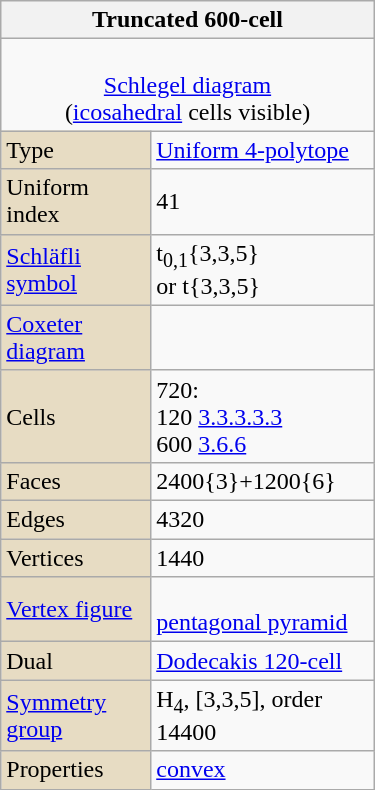<table class="wikitable" align="right" style="margin-left:10px" width="250">
<tr>
<th bgcolor=#e7dcc3 colspan=2>Truncated 600-cell</th>
</tr>
<tr>
<td colspan=2 align=center><br><a href='#'>Schlegel diagram</a><br>(<a href='#'>icosahedral</a> cells visible)</td>
</tr>
<tr>
<td bgcolor=#e7dcc3>Type</td>
<td><a href='#'>Uniform 4-polytope</a></td>
</tr>
<tr>
<td bgcolor=#e7dcc3>Uniform index</td>
<td>41</td>
</tr>
<tr>
<td bgcolor=#e7dcc3><a href='#'>Schläfli symbol</a></td>
<td>t<sub>0,1</sub>{3,3,5}<br>or t{3,3,5}</td>
</tr>
<tr>
<td bgcolor=#e7dcc3><a href='#'>Coxeter diagram</a></td>
<td></td>
</tr>
<tr>
<td bgcolor=#e7dcc3>Cells</td>
<td>720:<br>120  <a href='#'>3.3.3.3.3</a><br>600  <a href='#'>3.6.6</a></td>
</tr>
<tr>
<td bgcolor=#e7dcc3>Faces</td>
<td>2400{3}+1200{6}</td>
</tr>
<tr>
<td bgcolor=#e7dcc3>Edges</td>
<td>4320</td>
</tr>
<tr>
<td bgcolor=#e7dcc3>Vertices</td>
<td>1440</td>
</tr>
<tr>
<td bgcolor=#e7dcc3><a href='#'>Vertex figure</a></td>
<td><br><a href='#'>pentagonal pyramid</a></td>
</tr>
<tr>
<td bgcolor=#e7dcc3>Dual</td>
<td><a href='#'>Dodecakis 120-cell</a></td>
</tr>
<tr>
<td bgcolor=#e7dcc3><a href='#'>Symmetry group</a></td>
<td>H<sub>4</sub>, [3,3,5], order 14400</td>
</tr>
<tr>
<td bgcolor=#e7dcc3>Properties</td>
<td><a href='#'>convex</a></td>
</tr>
</table>
